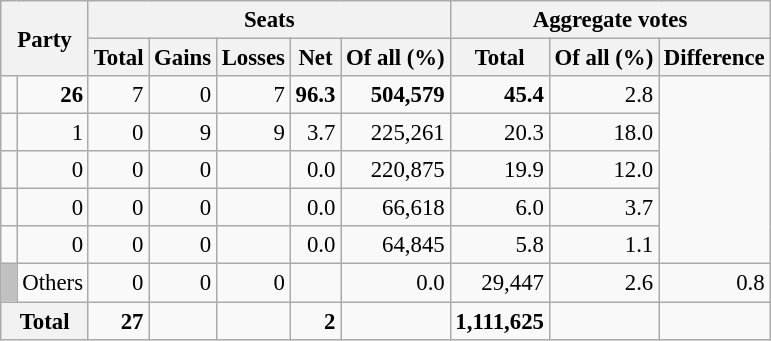<table class="wikitable sortable" style="text-align:right; font-size:95%;">
<tr>
<th colspan="2" rowspan="2">Party</th>
<th colspan="5">Seats</th>
<th colspan="3">Aggregate votes</th>
</tr>
<tr>
<th>Total</th>
<th>Gains</th>
<th>Losses</th>
<th>Net</th>
<th>Of all (%)</th>
<th>Total</th>
<th>Of all (%)</th>
<th>Difference</th>
</tr>
<tr>
<td></td>
<td><strong>26</strong></td>
<td>7</td>
<td>0</td>
<td>7</td>
<td><strong>96.3</strong></td>
<td><strong>504,579</strong></td>
<td><strong>45.4</strong></td>
<td>2.8</td>
</tr>
<tr>
<td></td>
<td>1</td>
<td>0</td>
<td>9</td>
<td>9</td>
<td>3.7</td>
<td>225,261</td>
<td>20.3</td>
<td>18.0</td>
</tr>
<tr>
<td></td>
<td>0</td>
<td>0</td>
<td>0</td>
<td></td>
<td>0.0</td>
<td>220,875</td>
<td>19.9</td>
<td>12.0</td>
</tr>
<tr>
<td></td>
<td>0</td>
<td>0</td>
<td>0</td>
<td></td>
<td>0.0</td>
<td>66,618</td>
<td>6.0</td>
<td>3.7</td>
</tr>
<tr>
<td></td>
<td>0</td>
<td>0</td>
<td>0</td>
<td></td>
<td>0.0</td>
<td>64,845</td>
<td>5.8</td>
<td>1.1</td>
</tr>
<tr>
<td style="background:silver;"> </td>
<td align=left>Others</td>
<td>0</td>
<td>0</td>
<td>0</td>
<td></td>
<td>0.0</td>
<td>29,447</td>
<td>2.6</td>
<td>0.8</td>
</tr>
<tr class="sortbottom" style="font-weight:bold;">
<th colspan="2" scope="row" style="background-color:#f2f2f2;">Total</th>
<td>27</td>
<td></td>
<td></td>
<td> 2</td>
<td></td>
<td>1,111,625</td>
<td></td>
<td></td>
</tr>
</table>
